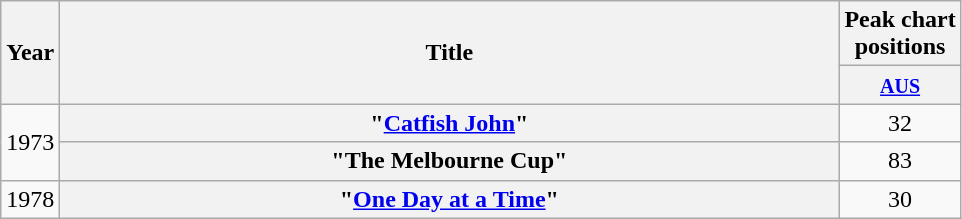<table class="wikitable plainrowheaders" style="text-align:center;" border="1">
<tr>
<th scope="col" rowspan="2">Year</th>
<th scope="col" rowspan="2" style="width:32em;">Title</th>
<th scope="col" colspan="1">Peak chart<br>positions</th>
</tr>
<tr>
<th scope="col" style="text-align:center;"><small><a href='#'>AUS</a></small><br></th>
</tr>
<tr>
<td rowspan="2">1973</td>
<th scope="row">"<a href='#'>Catfish John</a>"</th>
<td style="text-align:center;">32</td>
</tr>
<tr>
<th scope="row">"The Melbourne Cup"</th>
<td style="text-align:center;">83</td>
</tr>
<tr>
<td>1978</td>
<th scope="row">"<a href='#'>One Day at a Time</a>"</th>
<td style="text-align:center;">30</td>
</tr>
</table>
